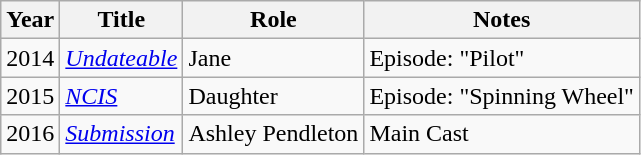<table class="wikitable sortable">
<tr>
<th>Year</th>
<th>Title</th>
<th>Role</th>
<th>Notes</th>
</tr>
<tr>
<td>2014</td>
<td><em><a href='#'>Undateable</a></em></td>
<td>Jane</td>
<td>Episode: "Pilot"</td>
</tr>
<tr>
<td>2015</td>
<td><em><a href='#'>NCIS</a></em></td>
<td>Daughter</td>
<td>Episode: "Spinning Wheel"</td>
</tr>
<tr>
<td>2016</td>
<td><em><a href='#'>Submission</a></em></td>
<td>Ashley Pendleton</td>
<td>Main Cast</td>
</tr>
</table>
